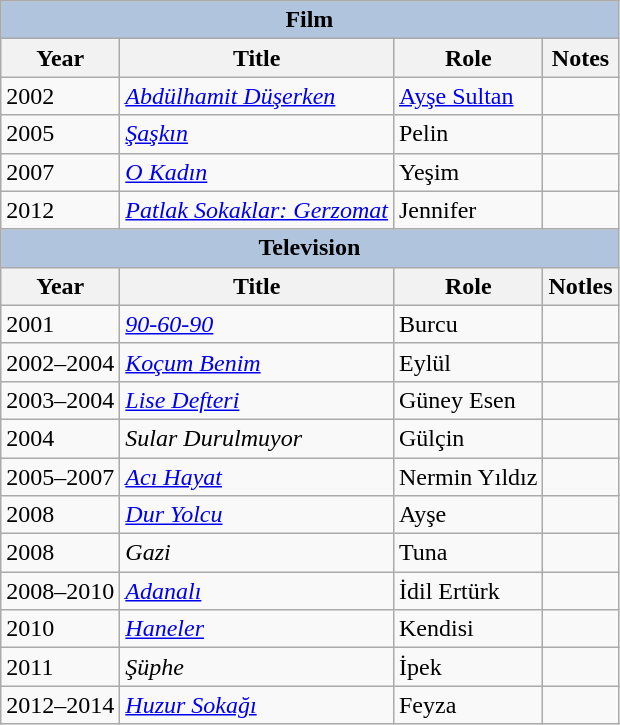<table class="wikitable">
<tr>
<th colspan="4" style="background:LightSteelBlue">Film</th>
</tr>
<tr>
<th>Year</th>
<th>Title</th>
<th>Role</th>
<th>Notes</th>
</tr>
<tr>
<td>2002</td>
<td><em><a href='#'>Abdülhamit Düşerken</a></em></td>
<td><a href='#'>Ayşe Sultan</a></td>
<td></td>
</tr>
<tr>
<td>2005</td>
<td><em><a href='#'>Şaşkın</a></em></td>
<td>Pelin</td>
<td></td>
</tr>
<tr>
<td>2007</td>
<td><em><a href='#'>O Kadın</a></em></td>
<td>Yeşim</td>
<td></td>
</tr>
<tr>
<td>2012</td>
<td><em><a href='#'>Patlak Sokaklar: Gerzomat</a></em></td>
<td>Jennifer</td>
<td></td>
</tr>
<tr>
<th colspan="4" style="background:LightSteelBlue">Television</th>
</tr>
<tr>
<th>Year</th>
<th>Title</th>
<th>Role</th>
<th>Notles</th>
</tr>
<tr>
<td>2001</td>
<td><em><a href='#'>90-60-90</a></em></td>
<td>Burcu</td>
<td></td>
</tr>
<tr>
<td>2002–2004</td>
<td><em><a href='#'>Koçum Benim</a></em></td>
<td>Eylül</td>
<td></td>
</tr>
<tr>
<td>2003–2004</td>
<td><em><a href='#'>Lise Defteri</a></em></td>
<td>Güney Esen</td>
<td></td>
</tr>
<tr>
<td>2004</td>
<td><em>Sular Durulmuyor</em></td>
<td>Gülçin</td>
<td></td>
</tr>
<tr>
<td>2005–2007</td>
<td><em><a href='#'>Acı Hayat</a></em></td>
<td>Nermin Yıldız</td>
<td></td>
</tr>
<tr>
<td>2008</td>
<td><em><a href='#'>Dur Yolcu</a></em></td>
<td>Ayşe</td>
<td></td>
</tr>
<tr>
<td>2008</td>
<td><em>Gazi</em></td>
<td>Tuna</td>
<td></td>
</tr>
<tr>
<td>2008–2010</td>
<td><em><a href='#'>Adanalı</a></em></td>
<td>İdil Ertürk</td>
<td></td>
</tr>
<tr>
<td>2010</td>
<td><em><a href='#'>Haneler</a></em></td>
<td>Kendisi</td>
<td></td>
</tr>
<tr>
<td>2011</td>
<td><em>Şüphe</em></td>
<td>İpek</td>
<td></td>
</tr>
<tr>
<td>2012–2014</td>
<td><em><a href='#'>Huzur Sokağı</a></em></td>
<td>Feyza</td>
<td></td>
</tr>
</table>
